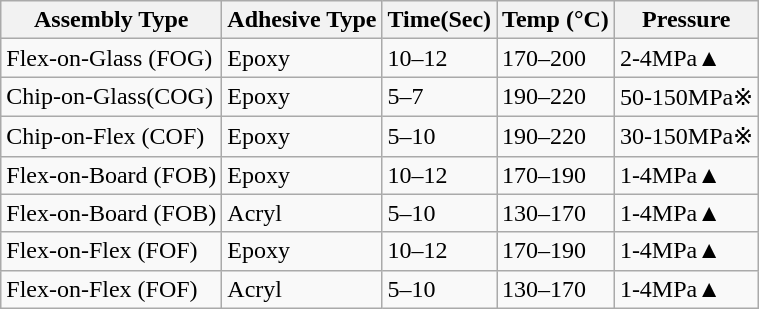<table class="wikitable">
<tr>
<th>Assembly Type</th>
<th>Adhesive Type</th>
<th>Time(Sec)</th>
<th>Temp (°C)</th>
<th>Pressure</th>
</tr>
<tr>
<td>Flex-on-Glass (FOG)</td>
<td>Epoxy</td>
<td>10–12</td>
<td>170–200</td>
<td>2-4MPa▲</td>
</tr>
<tr>
<td>Chip-on-Glass(COG)</td>
<td>Epoxy</td>
<td>5–7</td>
<td>190–220</td>
<td>50-150MPa※</td>
</tr>
<tr>
<td>Chip-on-Flex (COF)</td>
<td>Epoxy</td>
<td>5–10</td>
<td>190–220</td>
<td>30-150MPa※</td>
</tr>
<tr>
<td>Flex-on-Board (FOB)</td>
<td>Epoxy</td>
<td>10–12</td>
<td>170–190</td>
<td>1-4MPa▲</td>
</tr>
<tr>
<td>Flex-on-Board (FOB)</td>
<td>Acryl</td>
<td>5–10</td>
<td>130–170</td>
<td>1-4MPa▲</td>
</tr>
<tr>
<td>Flex-on-Flex (FOF)</td>
<td>Epoxy</td>
<td>10–12</td>
<td>170–190</td>
<td>1-4MPa▲</td>
</tr>
<tr>
<td>Flex-on-Flex (FOF)</td>
<td>Acryl</td>
<td>5–10</td>
<td>130–170</td>
<td>1-4MPa▲</td>
</tr>
</table>
